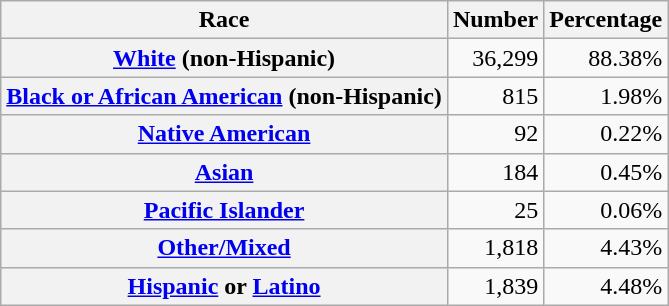<table class="wikitable" style="text-align:right">
<tr>
<th scope="col">Race</th>
<th scope="col">Number</th>
<th scope="col">Percentage</th>
</tr>
<tr>
<th scope="row"><a href='#'>White</a> (non-Hispanic)</th>
<td>36,299</td>
<td>88.38%</td>
</tr>
<tr>
<th scope="row"><a href='#'>Black or African American</a> (non-Hispanic)</th>
<td>815</td>
<td>1.98%</td>
</tr>
<tr>
<th scope="row"><a href='#'>Native American</a></th>
<td>92</td>
<td>0.22%</td>
</tr>
<tr>
<th scope="row"><a href='#'>Asian</a></th>
<td>184</td>
<td>0.45%</td>
</tr>
<tr>
<th scope="row"><a href='#'>Pacific Islander</a></th>
<td>25</td>
<td>0.06%</td>
</tr>
<tr>
<th scope="row"><a href='#'>Other/Mixed</a></th>
<td>1,818</td>
<td>4.43%</td>
</tr>
<tr>
<th scope="row"><a href='#'>Hispanic</a> or <a href='#'>Latino</a></th>
<td>1,839</td>
<td>4.48%</td>
</tr>
</table>
